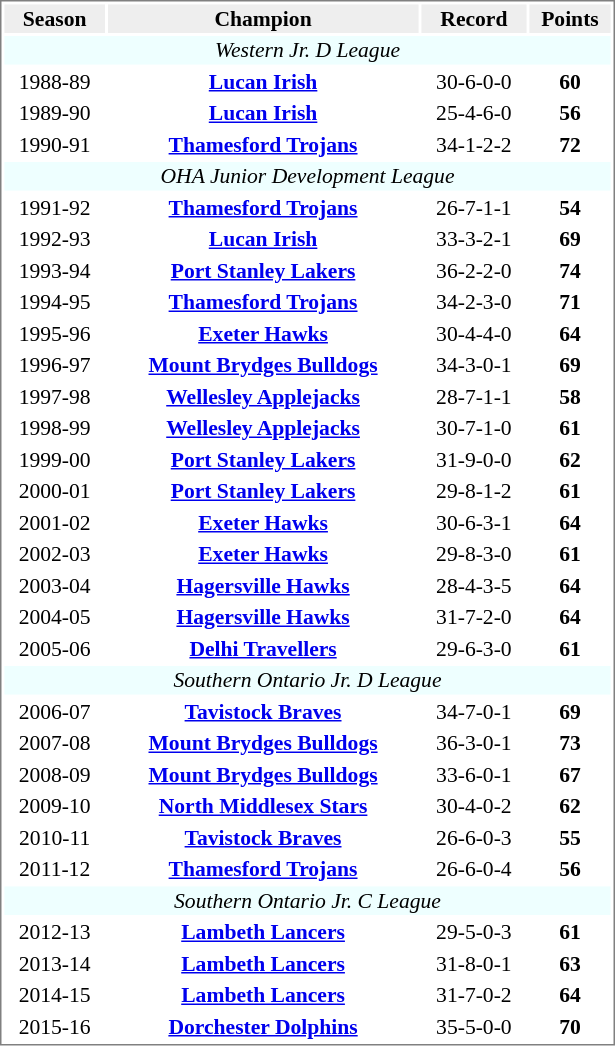<table cellpadding="0">
<tr align="left" style="vertical-align: top">
<td></td>
<td><br><table cellpadding="1" width="410px" style="font-size: 90%; border: 1px solid gray;">
<tr align="center" bgcolor="#eeeeee">
<td><strong>Season</strong></td>
<td><strong>Champion</strong></td>
<td><strong>Record</strong></td>
<td><strong>Points</strong></td>
</tr>
<tr align="center" bgcolor="#eeffff">
<td colspan="4"><em>Western Jr. D League</em></td>
</tr>
<tr align="center">
<td>1988-89</td>
<td><strong><a href='#'>Lucan Irish</a></strong></td>
<td>30-6-0-0</td>
<td><strong>60</strong></td>
</tr>
<tr align="center">
<td>1989-90</td>
<td><strong><a href='#'>Lucan Irish</a></strong></td>
<td>25-4-6-0</td>
<td><strong>56</strong></td>
</tr>
<tr align="center">
<td>1990-91</td>
<td><strong><a href='#'>Thamesford Trojans</a></strong></td>
<td>34-1-2-2</td>
<td><strong>72</strong></td>
</tr>
<tr align="center" bgcolor="#eeffff">
<td colspan="4"><em>OHA Junior Development League</em></td>
</tr>
<tr align="center">
<td>1991-92</td>
<td><strong><a href='#'>Thamesford Trojans</a></strong></td>
<td>26-7-1-1</td>
<td><strong>54</strong></td>
</tr>
<tr align="center">
<td>1992-93</td>
<td><strong><a href='#'>Lucan Irish</a></strong></td>
<td>33-3-2-1</td>
<td><strong>69</strong></td>
</tr>
<tr align="center">
<td>1993-94</td>
<td><strong><a href='#'>Port Stanley Lakers</a></strong></td>
<td>36-2-2-0</td>
<td><strong>74</strong></td>
</tr>
<tr align="center">
<td>1994-95</td>
<td><strong><a href='#'>Thamesford Trojans</a></strong></td>
<td>34-2-3-0</td>
<td><strong>71</strong></td>
</tr>
<tr align="center">
<td>1995-96</td>
<td><strong><a href='#'>Exeter Hawks</a></strong></td>
<td>30-4-4-0</td>
<td><strong>64</strong></td>
</tr>
<tr align="center">
<td>1996-97</td>
<td><strong><a href='#'>Mount Brydges Bulldogs</a></strong></td>
<td>34-3-0-1</td>
<td><strong>69</strong></td>
</tr>
<tr align="center">
<td>1997-98</td>
<td><strong><a href='#'>Wellesley Applejacks</a></strong></td>
<td>28-7-1-1</td>
<td><strong>58</strong></td>
</tr>
<tr align="center">
<td>1998-99</td>
<td><strong><a href='#'>Wellesley Applejacks</a></strong></td>
<td>30-7-1-0</td>
<td><strong>61</strong></td>
</tr>
<tr align="center">
<td>1999-00</td>
<td><strong><a href='#'>Port Stanley Lakers</a></strong></td>
<td>31-9-0-0</td>
<td><strong>62</strong></td>
</tr>
<tr align="center">
<td>2000-01</td>
<td><strong><a href='#'>Port Stanley Lakers</a></strong></td>
<td>29-8-1-2</td>
<td><strong>61</strong></td>
</tr>
<tr align="center">
<td>2001-02</td>
<td><strong><a href='#'>Exeter Hawks</a></strong></td>
<td>30-6-3-1</td>
<td><strong>64</strong></td>
</tr>
<tr align="center">
<td>2002-03</td>
<td><strong><a href='#'>Exeter Hawks</a></strong></td>
<td>29-8-3-0</td>
<td><strong>61</strong></td>
</tr>
<tr align="center">
<td>2003-04</td>
<td><strong><a href='#'>Hagersville Hawks</a></strong></td>
<td>28-4-3-5</td>
<td><strong>64</strong></td>
</tr>
<tr align="center">
<td>2004-05</td>
<td><strong><a href='#'>Hagersville Hawks</a></strong></td>
<td>31-7-2-0</td>
<td><strong>64</strong></td>
</tr>
<tr align="center">
<td>2005-06</td>
<td><strong><a href='#'>Delhi Travellers</a></strong></td>
<td>29-6-3-0</td>
<td><strong>61</strong></td>
</tr>
<tr align="center" bgcolor="#eeffff">
<td colspan="4"><em>Southern Ontario Jr. D League</em></td>
</tr>
<tr align="center">
<td>2006-07</td>
<td><strong><a href='#'>Tavistock Braves</a></strong></td>
<td>34-7-0-1</td>
<td><strong>69</strong></td>
</tr>
<tr align="center">
<td>2007-08</td>
<td><strong><a href='#'>Mount Brydges Bulldogs</a></strong></td>
<td>36-3-0-1</td>
<td><strong>73</strong></td>
</tr>
<tr align="center">
<td>2008-09</td>
<td><strong><a href='#'>Mount Brydges Bulldogs</a></strong></td>
<td>33-6-0-1</td>
<td><strong>67</strong></td>
</tr>
<tr align="center">
<td>2009-10</td>
<td><strong><a href='#'>North Middlesex Stars</a></strong></td>
<td>30-4-0-2</td>
<td><strong>62</strong></td>
</tr>
<tr align="center">
<td>2010-11</td>
<td><strong><a href='#'>Tavistock Braves</a></strong></td>
<td>26-6-0-3</td>
<td><strong>55</strong></td>
</tr>
<tr align="center">
<td>2011-12</td>
<td><strong><a href='#'>Thamesford Trojans</a></strong></td>
<td>26-6-0-4</td>
<td><strong>56</strong></td>
</tr>
<tr align="center" bgcolor="#eeffff">
<td colspan="4"><em>Southern Ontario Jr. C League</em></td>
</tr>
<tr align="center">
<td>2012-13</td>
<td><strong><a href='#'>Lambeth Lancers</a></strong></td>
<td>29-5-0-3</td>
<td><strong>61</strong></td>
</tr>
<tr align="center">
<td>2013-14</td>
<td><strong><a href='#'>Lambeth Lancers</a></strong></td>
<td>31-8-0-1</td>
<td><strong>63</strong></td>
</tr>
<tr align="center">
<td>2014-15</td>
<td><strong><a href='#'>Lambeth Lancers</a></strong></td>
<td>31-7-0-2</td>
<td><strong>64</strong></td>
</tr>
<tr align="center">
<td>2015-16</td>
<td><strong><a href='#'>Dorchester Dolphins</a></strong></td>
<td>35-5-0-0</td>
<td><strong>70</strong></td>
</tr>
</table>
</td>
</tr>
</table>
